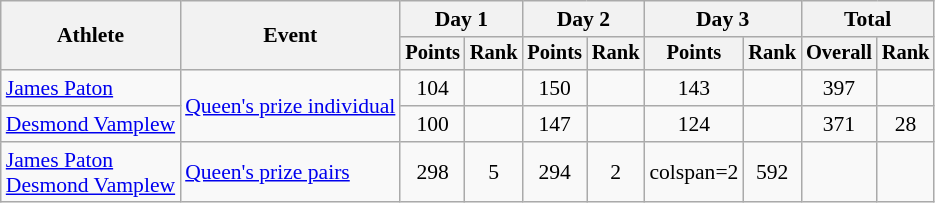<table class="wikitable" style="font-size:90%">
<tr>
<th rowspan=2>Athlete</th>
<th rowspan=2>Event</th>
<th colspan=2>Day 1</th>
<th colspan=2>Day 2</th>
<th colspan=2>Day 3</th>
<th colspan=2>Total</th>
</tr>
<tr style="font-size:95%">
<th>Points</th>
<th>Rank</th>
<th>Points</th>
<th>Rank</th>
<th>Points</th>
<th>Rank</th>
<th>Overall</th>
<th>Rank</th>
</tr>
<tr align=center>
<td align=left><a href='#'>James Paton</a></td>
<td align=left rowspan="2"><a href='#'>Queen's prize individual</a></td>
<td>104</td>
<td></td>
<td>150</td>
<td></td>
<td>143</td>
<td></td>
<td>397</td>
<td></td>
</tr>
<tr align=center>
<td align=left><a href='#'>Desmond Vamplew</a></td>
<td>100</td>
<td></td>
<td>147</td>
<td></td>
<td>124</td>
<td></td>
<td>371</td>
<td>28</td>
</tr>
<tr align=center>
<td align=left><a href='#'>James Paton</a><br><a href='#'>Desmond Vamplew</a></td>
<td align=left><a href='#'>Queen's prize pairs</a></td>
<td>298</td>
<td>5</td>
<td>294</td>
<td>2</td>
<td>colspan=2 </td>
<td>592</td>
<td></td>
</tr>
</table>
